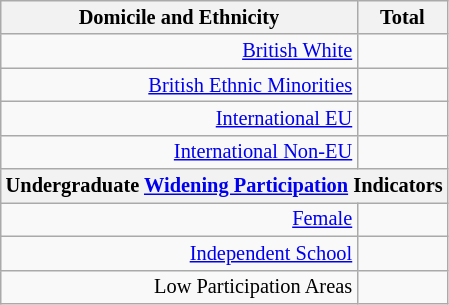<table class="wikitable floatright sortable collapsible mw-collapsible"; style="font-size:85%; text-align:right;">
<tr>
<th>Domicile and Ethnicity</th>
<th colspan="2" data-sort-type=number>Total</th>
</tr>
<tr>
<td><a href='#'>British White</a></td>
<td align=right></td>
</tr>
<tr>
<td><a href='#'>British Ethnic Minorities</a></td>
<td align=right></td>
</tr>
<tr>
<td><a href='#'>International EU</a></td>
<td align=right></td>
</tr>
<tr>
<td><a href='#'>International Non-EU</a></td>
<td align=right></td>
</tr>
<tr>
<th colspan="4" data-sort-type=number>Undergraduate <a href='#'>Widening Participation</a> Indicators</th>
</tr>
<tr>
<td><a href='#'>Female</a></td>
<td align=right></td>
</tr>
<tr>
<td><a href='#'>Independent School</a></td>
<td align=right></td>
</tr>
<tr>
<td>Low Participation Areas</td>
<td align=right></td>
</tr>
</table>
